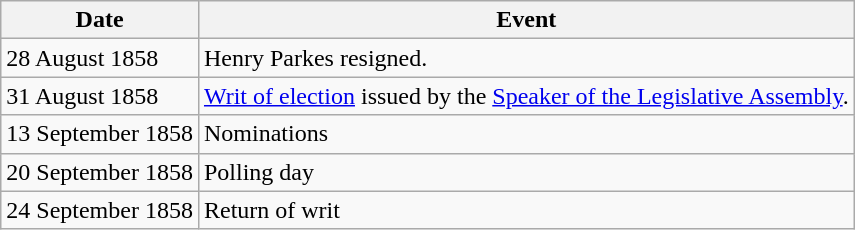<table class="wikitable">
<tr>
<th>Date</th>
<th>Event</th>
</tr>
<tr>
<td>28 August 1858</td>
<td>Henry Parkes resigned.</td>
</tr>
<tr>
<td>31 August 1858</td>
<td><a href='#'>Writ of election</a> issued by the <a href='#'>Speaker of the Legislative Assembly</a>.</td>
</tr>
<tr>
<td>13 September 1858</td>
<td>Nominations</td>
</tr>
<tr>
<td>20 September 1858</td>
<td>Polling day</td>
</tr>
<tr>
<td>24 September 1858</td>
<td>Return of writ</td>
</tr>
</table>
